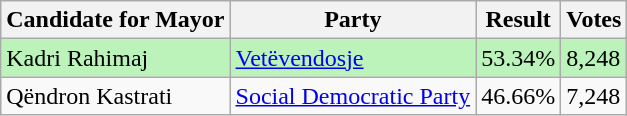<table class=wikitable>
<tr>
<th>Candidate for Mayor</th>
<th>Party</th>
<th>Result</th>
<th>Votes</th>
</tr>
<tr>
<td style="background:#BBF3BB;">Kadri Rahimaj</td>
<td style="background:#BBF3BB;"><a href='#'>Vetëvendosje</a></td>
<td style="background:#BBF3BB;">53.34%</td>
<td style="background:#BBF3BB;">8,248</td>
</tr>
<tr>
<td>Qëndron Kastrati</td>
<td><a href='#'>Social Democratic Party</a></td>
<td>46.66%</td>
<td>7,248</td>
</tr>
</table>
